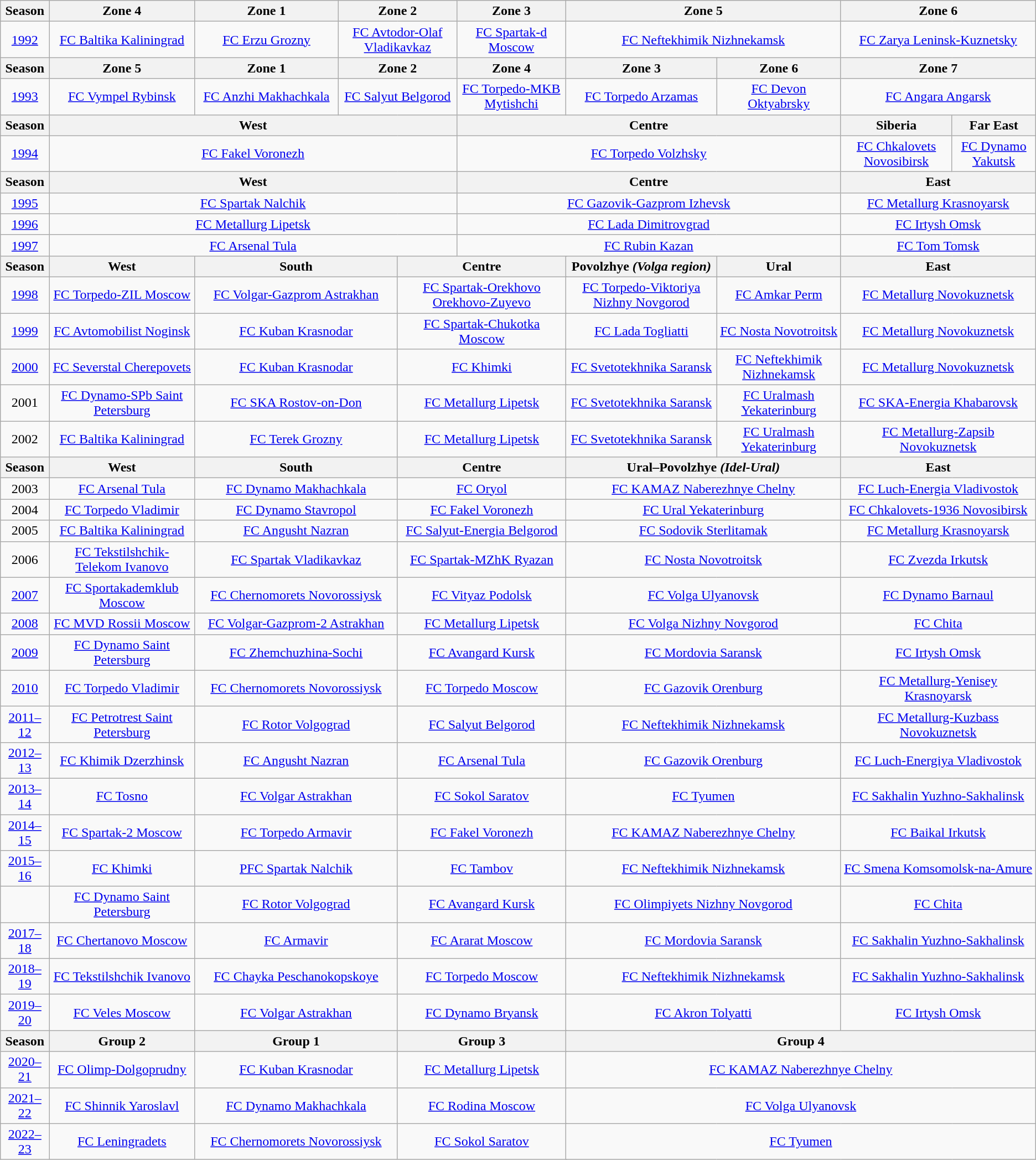<table class="wikitable">
<tr>
<th>Season</th>
<th>Zone 4</th>
<th>Zone 1</th>
<th colspan="2">Zone 2</th>
<th>Zone 3</th>
<th colspan="3">Zone 5</th>
<th colspan="2">Zone 6</th>
</tr>
<tr align="center">
<td><a href='#'>1992</a></td>
<td><a href='#'>FC Baltika Kaliningrad</a></td>
<td><a href='#'>FC Erzu Grozny</a></td>
<td colspan="2"><a href='#'>FC Avtodor-Olaf Vladikavkaz</a></td>
<td><a href='#'>FC Spartak-d Moscow</a></td>
<td colspan="3"><a href='#'>FC Neftekhimik Nizhnekamsk</a></td>
<td colspan="2"><a href='#'>FC Zarya Leninsk-Kuznetsky</a></td>
</tr>
<tr>
<th>Season</th>
<th>Zone 5</th>
<th>Zone 1</th>
<th colspan="2">Zone 2</th>
<th>Zone 4</th>
<th colspan="2">Zone 3</th>
<th>Zone 6</th>
<th colspan="2">Zone 7</th>
</tr>
<tr align="center">
<td><a href='#'>1993</a></td>
<td><a href='#'>FC Vympel Rybinsk</a></td>
<td><a href='#'>FC Anzhi Makhachkala</a></td>
<td colspan="2"><a href='#'>FC Salyut Belgorod</a></td>
<td><a href='#'>FC Torpedo-MKB Mytishchi</a></td>
<td colspan="2"><a href='#'>FC Torpedo Arzamas</a></td>
<td><a href='#'>FC Devon Oktyabrsky</a></td>
<td colspan="2"><a href='#'>FC Angara Angarsk</a></td>
</tr>
<tr>
<th>Season</th>
<th colspan="4">West</th>
<th colspan="4">Centre</th>
<th>Siberia</th>
<th>Far East</th>
</tr>
<tr align="center">
<td><a href='#'>1994</a></td>
<td colspan="4"><a href='#'>FC Fakel Voronezh</a></td>
<td colspan="4"><a href='#'>FC Torpedo Volzhsky</a></td>
<td><a href='#'>FC Chkalovets Novosibirsk</a></td>
<td><a href='#'>FC Dynamo Yakutsk</a></td>
</tr>
<tr>
<th>Season</th>
<th colspan="4">West</th>
<th colspan="4">Centre</th>
<th colspan="2">East</th>
</tr>
<tr align="center">
<td><a href='#'>1995</a></td>
<td colspan="4"><a href='#'>FC Spartak Nalchik</a></td>
<td colspan="4"><a href='#'>FC Gazovik-Gazprom Izhevsk</a></td>
<td colspan="2"><a href='#'>FC Metallurg Krasnoyarsk</a></td>
</tr>
<tr align="center">
<td><a href='#'>1996</a></td>
<td colspan="4"><a href='#'>FC Metallurg Lipetsk</a></td>
<td colspan="4"><a href='#'>FC Lada Dimitrovgrad</a></td>
<td colspan="2"><a href='#'>FC Irtysh Omsk</a></td>
</tr>
<tr align="center">
<td><a href='#'>1997</a></td>
<td colspan="4"><a href='#'>FC Arsenal Tula</a></td>
<td colspan="4"><a href='#'>FC Rubin Kazan</a></td>
<td colspan="2"><a href='#'>FC Tom Tomsk</a></td>
</tr>
<tr>
<th>Season</th>
<th>West</th>
<th colspan="2">South</th>
<th colspan="3">Centre</th>
<th>Povolzhye <em>(Volga region)</em></th>
<th>Ural</th>
<th colspan="2">East</th>
</tr>
<tr align="center">
<td><a href='#'>1998</a></td>
<td><a href='#'>FC Torpedo-ZIL Moscow</a></td>
<td colspan="2"><a href='#'>FC Volgar-Gazprom Astrakhan</a></td>
<td colspan="3"><a href='#'>FC Spartak-Orekhovo Orekhovo-Zuyevo</a></td>
<td><a href='#'>FC Torpedo-Viktoriya Nizhny Novgorod</a></td>
<td><a href='#'>FC Amkar Perm</a></td>
<td colspan="2"><a href='#'>FC Metallurg Novokuznetsk</a></td>
</tr>
<tr align="center">
<td><a href='#'>1999</a></td>
<td><a href='#'>FC Avtomobilist Noginsk</a></td>
<td colspan="2"><a href='#'>FC Kuban Krasnodar</a></td>
<td colspan="3"><a href='#'>FC Spartak-Chukotka Moscow</a></td>
<td><a href='#'>FC Lada Togliatti</a></td>
<td><a href='#'>FC Nosta Novotroitsk</a></td>
<td colspan="2"><a href='#'>FC Metallurg Novokuznetsk</a></td>
</tr>
<tr align="center">
<td><a href='#'>2000</a></td>
<td><a href='#'>FC Severstal Cherepovets</a></td>
<td colspan="2"><a href='#'>FC Kuban Krasnodar</a></td>
<td colspan="3"><a href='#'>FC Khimki</a></td>
<td><a href='#'>FC Svetotekhnika Saransk</a></td>
<td><a href='#'>FC Neftekhimik Nizhnekamsk</a></td>
<td colspan="2"><a href='#'>FC Metallurg Novokuznetsk</a></td>
</tr>
<tr align="center">
<td>2001</td>
<td><a href='#'>FC Dynamo-SPb Saint Petersburg</a></td>
<td colspan="2"><a href='#'>FC SKA Rostov-on-Don</a></td>
<td colspan="3"><a href='#'>FC Metallurg Lipetsk</a></td>
<td><a href='#'>FC Svetotekhnika Saransk</a></td>
<td><a href='#'>FC Uralmash Yekaterinburg</a></td>
<td colspan="2"><a href='#'>FC SKA-Energia Khabarovsk</a></td>
</tr>
<tr align="center">
<td>2002</td>
<td><a href='#'>FC Baltika Kaliningrad</a></td>
<td colspan="2"><a href='#'>FC Terek Grozny</a></td>
<td colspan="3"><a href='#'>FC Metallurg Lipetsk</a></td>
<td><a href='#'>FC Svetotekhnika Saransk</a></td>
<td><a href='#'>FC Uralmash Yekaterinburg</a></td>
<td colspan="2"><a href='#'>FC Metallurg-Zapsib Novokuznetsk</a></td>
</tr>
<tr>
<th>Season</th>
<th>West</th>
<th colspan="2">South</th>
<th colspan="3">Centre</th>
<th colspan="2">Ural–Povolzhye <em>(Idel-Ural)</em></th>
<th colspan="2">East</th>
</tr>
<tr align="center">
<td>2003</td>
<td><a href='#'>FC Arsenal Tula</a></td>
<td colspan="2"><a href='#'>FC Dynamo Makhachkala</a></td>
<td colspan="3"><a href='#'>FC Oryol</a></td>
<td colspan="2"><a href='#'>FC KAMAZ Naberezhnye Chelny</a></td>
<td colspan="2"><a href='#'>FC Luch-Energia Vladivostok</a></td>
</tr>
<tr align="center">
<td>2004</td>
<td><a href='#'>FC Torpedo Vladimir</a></td>
<td colspan="2"><a href='#'>FC Dynamo Stavropol</a></td>
<td colspan="3"><a href='#'>FC Fakel Voronezh</a></td>
<td colspan="2"><a href='#'>FC Ural Yekaterinburg</a></td>
<td colspan="2"><a href='#'>FC Chkalovets-1936 Novosibirsk</a></td>
</tr>
<tr align="center">
<td>2005</td>
<td><a href='#'>FC Baltika Kaliningrad</a></td>
<td colspan="2"><a href='#'>FC Angusht Nazran</a></td>
<td colspan="3"><a href='#'>FC Salyut-Energia Belgorod</a></td>
<td colspan="2"><a href='#'>FC Sodovik Sterlitamak</a></td>
<td colspan="2"><a href='#'>FC Metallurg Krasnoyarsk</a></td>
</tr>
<tr align="center">
<td>2006</td>
<td><a href='#'>FC Tekstilshchik-Telekom Ivanovo</a></td>
<td colspan="2"><a href='#'>FC Spartak Vladikavkaz</a></td>
<td colspan="3"><a href='#'>FC Spartak-MZhK Ryazan</a></td>
<td colspan="2"><a href='#'>FC Nosta Novotroitsk</a></td>
<td colspan="2"><a href='#'>FC Zvezda Irkutsk</a></td>
</tr>
<tr align="center">
<td><a href='#'>2007</a></td>
<td><a href='#'>FC Sportakademklub Moscow</a></td>
<td colspan="2"><a href='#'>FC Chernomorets Novorossiysk</a></td>
<td colspan="3"><a href='#'>FC Vityaz Podolsk</a></td>
<td colspan="2"><a href='#'>FC Volga Ulyanovsk</a></td>
<td colspan="2"><a href='#'>FC Dynamo Barnaul</a></td>
</tr>
<tr align="center">
<td><a href='#'>2008</a></td>
<td><a href='#'>FC MVD Rossii Moscow</a></td>
<td colspan="2"><a href='#'>FC Volgar-Gazprom-2 Astrakhan</a></td>
<td colspan="3"><a href='#'>FC Metallurg Lipetsk</a></td>
<td colspan="2"><a href='#'>FC Volga Nizhny Novgorod</a></td>
<td colspan="2"><a href='#'>FC Chita</a></td>
</tr>
<tr align="center">
<td><a href='#'>2009</a></td>
<td><a href='#'>FC Dynamo Saint Petersburg</a></td>
<td colspan="2"><a href='#'>FC Zhemchuzhina-Sochi</a></td>
<td colspan="3"><a href='#'>FC Avangard Kursk</a></td>
<td colspan="2"><a href='#'>FC Mordovia Saransk</a></td>
<td colspan="2"><a href='#'>FC Irtysh Omsk</a></td>
</tr>
<tr align="center">
<td><a href='#'>2010</a></td>
<td><a href='#'>FC Torpedo Vladimir</a></td>
<td colspan="2"><a href='#'>FC Chernomorets Novorossiysk</a></td>
<td colspan="3"><a href='#'>FC Torpedo Moscow</a></td>
<td colspan="2"><a href='#'>FC Gazovik Orenburg</a></td>
<td colspan="2"><a href='#'>FC Metallurg-Yenisey Krasnoyarsk</a></td>
</tr>
<tr align="center">
<td><a href='#'>2011–12</a></td>
<td><a href='#'>FC Petrotrest Saint Petersburg</a></td>
<td colspan="2"><a href='#'>FC Rotor Volgograd</a></td>
<td colspan="3"><a href='#'>FC Salyut Belgorod</a></td>
<td colspan="2"><a href='#'>FC Neftekhimik Nizhnekamsk</a></td>
<td colspan="2"><a href='#'>FC Metallurg-Kuzbass Novokuznetsk</a></td>
</tr>
<tr align="center">
<td><a href='#'>2012–13</a></td>
<td><a href='#'>FC Khimik Dzerzhinsk</a></td>
<td colspan="2"><a href='#'>FC Angusht Nazran</a></td>
<td colspan="3"><a href='#'>FC Arsenal Tula</a></td>
<td colspan="2"><a href='#'>FC Gazovik Orenburg</a></td>
<td colspan="2"><a href='#'>FC Luch-Energiya Vladivostok</a></td>
</tr>
<tr align="center">
<td><a href='#'>2013–14</a></td>
<td><a href='#'>FC Tosno</a></td>
<td colspan="2"><a href='#'>FC Volgar Astrakhan</a></td>
<td colspan="3"><a href='#'>FC Sokol Saratov</a></td>
<td colspan="2"><a href='#'>FC Tyumen</a></td>
<td colspan="2"><a href='#'>FC Sakhalin Yuzhno-Sakhalinsk</a></td>
</tr>
<tr align="center">
<td><a href='#'>2014–15</a></td>
<td><a href='#'>FC Spartak-2 Moscow</a></td>
<td colspan="2"><a href='#'>FC Torpedo Armavir</a></td>
<td colspan="3"><a href='#'>FC Fakel Voronezh</a></td>
<td colspan="2"><a href='#'>FC KAMAZ Naberezhnye Chelny</a></td>
<td colspan="2"><a href='#'>FC Baikal Irkutsk</a></td>
</tr>
<tr align="center">
<td><a href='#'>2015–16</a></td>
<td><a href='#'>FC Khimki</a></td>
<td colspan="2"><a href='#'>PFC Spartak Nalchik</a></td>
<td colspan="3"><a href='#'>FC Tambov</a></td>
<td colspan="2"><a href='#'>FC Neftekhimik Nizhnekamsk</a></td>
<td colspan="2"><a href='#'>FC Smena Komsomolsk-na-Amure</a></td>
</tr>
<tr align="center">
<td></td>
<td><a href='#'>FC Dynamo Saint Petersburg</a></td>
<td colspan="2"><a href='#'>FC Rotor Volgograd</a></td>
<td colspan="3"><a href='#'>FC Avangard Kursk</a></td>
<td colspan="2"><a href='#'>FC Olimpiyets Nizhny Novgorod</a></td>
<td colspan="2"><a href='#'>FC Chita</a></td>
</tr>
<tr align="center">
<td><a href='#'>2017–18</a></td>
<td><a href='#'>FC Chertanovo Moscow</a></td>
<td colspan="2"><a href='#'>FC Armavir</a></td>
<td colspan="3"><a href='#'>FC Ararat Moscow</a></td>
<td colspan="2"><a href='#'>FC Mordovia Saransk</a></td>
<td colspan="2"><a href='#'>FC Sakhalin Yuzhno-Sakhalinsk</a></td>
</tr>
<tr align="center">
<td><a href='#'>2018–19</a></td>
<td><a href='#'>FC Tekstilshchik Ivanovo</a></td>
<td colspan="2"><a href='#'>FC Chayka Peschanokopskoye</a></td>
<td colspan="3"><a href='#'>FC Torpedo Moscow</a></td>
<td colspan="2"><a href='#'>FC Neftekhimik Nizhnekamsk</a></td>
<td colspan="2"><a href='#'>FC Sakhalin Yuzhno-Sakhalinsk</a></td>
</tr>
<tr align="center">
<td><a href='#'>2019–20</a></td>
<td><a href='#'>FC Veles Moscow</a></td>
<td colspan="2"><a href='#'>FC Volgar Astrakhan</a></td>
<td colspan="3"><a href='#'>FC Dynamo Bryansk</a></td>
<td colspan="2"><a href='#'>FC Akron Tolyatti</a></td>
<td colspan="2"><a href='#'>FC Irtysh Omsk</a></td>
</tr>
<tr align="center">
<th>Season</th>
<th>Group 2</th>
<th colspan="2">Group 1</th>
<th colspan="3">Group 3</th>
<th colspan="4">Group 4</th>
</tr>
<tr align="center">
<td><a href='#'>2020–21</a></td>
<td><a href='#'>FC Olimp-Dolgoprudny</a></td>
<td colspan="2"><a href='#'>FC Kuban Krasnodar</a></td>
<td colspan="3"><a href='#'>FC Metallurg Lipetsk</a></td>
<td colspan="4"><a href='#'>FC KAMAZ Naberezhnye Chelny</a></td>
</tr>
<tr align="center">
<td><a href='#'>2021–22</a></td>
<td><a href='#'>FC Shinnik Yaroslavl</a></td>
<td colspan="2"><a href='#'>FC Dynamo Makhachkala</a></td>
<td colspan="3"><a href='#'>FC Rodina Moscow</a></td>
<td colspan="4"><a href='#'>FC Volga Ulyanovsk</a></td>
</tr>
<tr align="center">
<td><a href='#'>2022–23</a></td>
<td><a href='#'>FC Leningradets</a></td>
<td colspan="2"><a href='#'>FC Chernomorets Novorossiysk</a></td>
<td colspan="3"><a href='#'>FC Sokol Saratov</a></td>
<td colspan="4"><a href='#'>FC Tyumen</a></td>
</tr>
</table>
